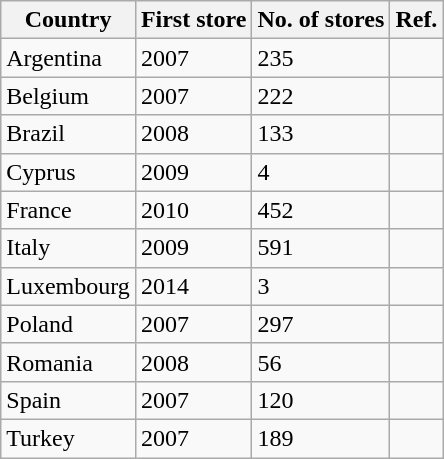<table class="wikitable sortable">
<tr>
<th>Country</th>
<th>First store</th>
<th>No. of stores</th>
<th>Ref.</th>
</tr>
<tr>
<td>Argentina</td>
<td>2007</td>
<td>235</td>
<td></td>
</tr>
<tr>
<td>Belgium</td>
<td>2007</td>
<td>222</td>
<td></td>
</tr>
<tr>
<td>Brazil</td>
<td>2008</td>
<td>133</td>
<td></td>
</tr>
<tr>
<td>Cyprus</td>
<td>2009</td>
<td>4</td>
<td></td>
</tr>
<tr>
<td>France</td>
<td>2010</td>
<td>452</td>
<td></td>
</tr>
<tr>
<td>Italy</td>
<td>2009</td>
<td>591</td>
<td></td>
</tr>
<tr>
<td>Luxembourg</td>
<td>2014</td>
<td>3</td>
<td></td>
</tr>
<tr>
<td>Poland</td>
<td>2007</td>
<td>297</td>
<td></td>
</tr>
<tr>
<td>Romania</td>
<td>2008</td>
<td>56</td>
<td></td>
</tr>
<tr>
<td>Spain</td>
<td>2007</td>
<td>120</td>
<td></td>
</tr>
<tr>
<td>Turkey</td>
<td>2007</td>
<td>189</td>
<td></td>
</tr>
</table>
